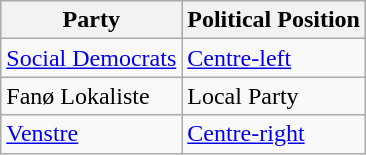<table class="wikitable mw-collapsible mw-collapsed">
<tr>
<th>Party</th>
<th>Political Position</th>
</tr>
<tr>
<td><a href='#'>Social Democrats</a></td>
<td><a href='#'>Centre-left</a></td>
</tr>
<tr>
<td>Fanø Lokaliste</td>
<td>Local Party</td>
</tr>
<tr>
<td><a href='#'>Venstre</a></td>
<td><a href='#'>Centre-right</a></td>
</tr>
</table>
